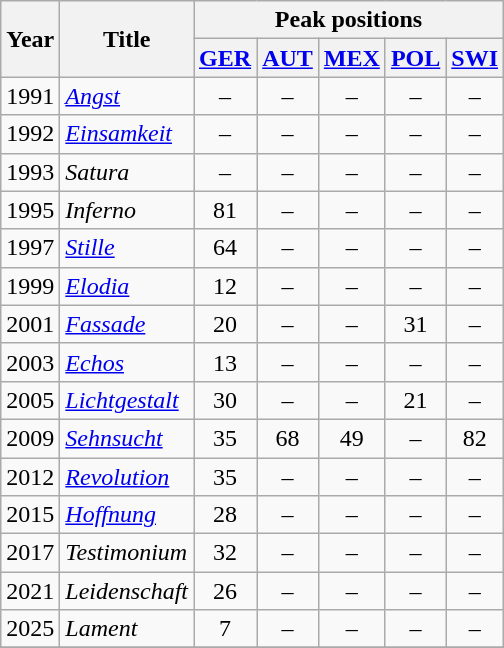<table class="wikitable">
<tr>
<th rowspan="2">Year</th>
<th rowspan="2" width="80">Title</th>
<th colspan="5">Peak positions</th>
</tr>
<tr>
<th><a href='#'>GER</a><br></th>
<th><a href='#'>AUT</a><br></th>
<th><a href='#'>MEX</a></th>
<th><a href='#'>POL</a></th>
<th><a href='#'>SWI</a><br></th>
</tr>
<tr>
<td>1991</td>
<td><em><a href='#'>Angst</a></em></td>
<td align="center" >–</td>
<td align="center" >–</td>
<td align="center" >–</td>
<td align="center" >–</td>
<td align="center" >–</td>
</tr>
<tr>
<td>1992</td>
<td><em><a href='#'>Einsamkeit</a></em></td>
<td align="center" >–</td>
<td align="center" >–</td>
<td align="center" >–</td>
<td align="center" >–</td>
<td align="center" >–</td>
</tr>
<tr>
<td>1993</td>
<td><em>Satura</em></td>
<td align="center" >–</td>
<td align="center" >–</td>
<td align="center" >–</td>
<td align="center" >–</td>
<td align="center" >–</td>
</tr>
<tr>
<td>1995</td>
<td><em>Inferno</em></td>
<td align="center" >81</td>
<td align="center" >–</td>
<td align="center" >–</td>
<td align="center" >–</td>
<td align="center" >–</td>
</tr>
<tr>
<td>1997</td>
<td><em><a href='#'>Stille</a></em></td>
<td align="center" >64</td>
<td align="center" >–</td>
<td align="center" >–</td>
<td align="center" >–</td>
<td align="center" >–</td>
</tr>
<tr>
<td>1999</td>
<td><em><a href='#'>Elodia</a></em></td>
<td align="center" >12</td>
<td align="center" >–</td>
<td align="center" >–</td>
<td align="center" >–</td>
<td align="center" >–</td>
</tr>
<tr>
<td>2001</td>
<td><em><a href='#'>Fassade</a></em></td>
<td align="center" >20</td>
<td align="center" >–</td>
<td align="center" >–</td>
<td align="center" >31</td>
<td align="center" >–</td>
</tr>
<tr>
<td>2003</td>
<td><em><a href='#'>Echos</a></em></td>
<td align="center" >13</td>
<td align="center" >–</td>
<td align="center" >–</td>
<td align="center" >–</td>
<td align="center" >–</td>
</tr>
<tr>
<td>2005</td>
<td><em><a href='#'>Lichtgestalt</a></em></td>
<td align="center" >30</td>
<td align="center" >–</td>
<td align="center" >–</td>
<td align="center" >21</td>
<td align="center" >–</td>
</tr>
<tr>
<td>2009</td>
<td><em><a href='#'>Sehnsucht</a></em></td>
<td align="center" >35</td>
<td align="center" >68</td>
<td align="center" >49</td>
<td align="center" >–</td>
<td align="center" >82</td>
</tr>
<tr>
<td>2012</td>
<td><em><a href='#'>Revolution</a></em></td>
<td align="center" >35</td>
<td align="center" >–</td>
<td align="center" >–</td>
<td align="center" >–</td>
<td align="center" >–</td>
</tr>
<tr>
<td>2015</td>
<td><em><a href='#'>Hoffnung</a></em></td>
<td align="center" >28</td>
<td align="center" >–</td>
<td align="center" >–</td>
<td align="center" >–</td>
<td align="center" >–</td>
</tr>
<tr>
<td>2017</td>
<td><em>Testimonium</em></td>
<td align="center" >32</td>
<td align="center" >–</td>
<td align="center" >–</td>
<td align="center" >–</td>
<td align="center" >–</td>
</tr>
<tr>
<td>2021</td>
<td><em>Leidenschaft</em></td>
<td align="center" >26</td>
<td align="center" >–</td>
<td align="center" >–</td>
<td align="center" >–</td>
<td align="center" >–</td>
</tr>
<tr>
<td>2025</td>
<td><em>Lament</em></td>
<td align="center" >7</td>
<td align="center" >–</td>
<td align="center" >–</td>
<td align="center" >–</td>
<td align="center" >–</td>
</tr>
<tr>
</tr>
</table>
